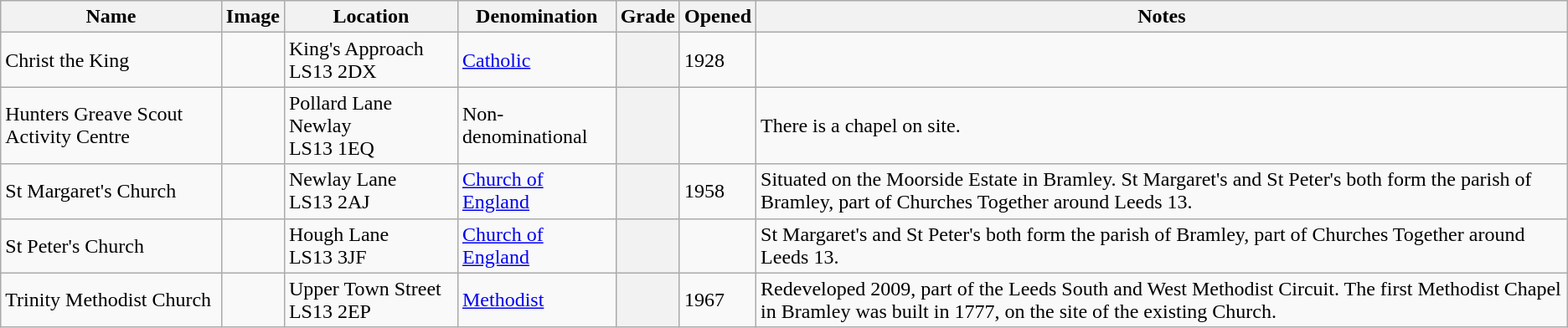<table class="wikitable sortable">
<tr>
<th>Name</th>
<th class="unsortable">Image</th>
<th>Location</th>
<th>Denomination</th>
<th>Grade</th>
<th>Opened</th>
<th class="unsortable">Notes</th>
</tr>
<tr>
<td>Christ the King </td>
<td></td>
<td>King's Approach LS13 2DX</td>
<td><a href='#'>Catholic</a></td>
<th></th>
<td>1928 </td>
<td></td>
</tr>
<tr>
<td>Hunters Greave Scout Activity Centre</td>
<td></td>
<td>Pollard Lane<br>Newlay<br>LS13 1EQ</td>
<td>Non-denominational</td>
<th></th>
<td></td>
<td>There is a chapel on site.</td>
</tr>
<tr>
<td>St Margaret's Church </td>
<td></td>
<td>Newlay Lane<br>LS13 2AJ</td>
<td><a href='#'>Church of England</a></td>
<th></th>
<td>1958</td>
<td>Situated on the Moorside Estate in Bramley. St Margaret's and St Peter's both form the parish of Bramley, part of Churches Together around Leeds 13.</td>
</tr>
<tr>
<td>St Peter's Church</td>
<td></td>
<td>Hough Lane<br>LS13 3JF</td>
<td><a href='#'>Church of England</a></td>
<th></th>
<td></td>
<td>St Margaret's and St Peter's both form the parish of Bramley, part of Churches Together around Leeds 13.</td>
</tr>
<tr>
<td>Trinity Methodist Church </td>
<td></td>
<td>Upper Town Street<br>LS13 2EP</td>
<td><a href='#'>Methodist</a></td>
<th></th>
<td>1967</td>
<td>Redeveloped 2009, part of the Leeds South and West Methodist Circuit. The first Methodist Chapel in Bramley was built in 1777, on the site of the existing Church.</td>
</tr>
</table>
